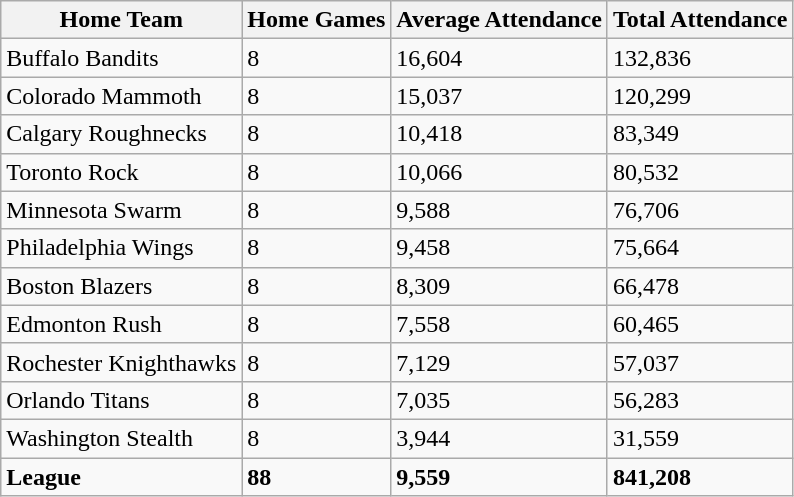<table class="wikitable sortable">
<tr>
<th>Home Team</th>
<th>Home Games</th>
<th>Average Attendance</th>
<th>Total Attendance</th>
</tr>
<tr>
<td>Buffalo Bandits</td>
<td>8</td>
<td>16,604</td>
<td>132,836</td>
</tr>
<tr>
<td>Colorado Mammoth</td>
<td>8</td>
<td>15,037</td>
<td>120,299</td>
</tr>
<tr>
<td>Calgary Roughnecks</td>
<td>8</td>
<td>10,418</td>
<td>83,349</td>
</tr>
<tr>
<td>Toronto Rock</td>
<td>8</td>
<td>10,066</td>
<td>80,532</td>
</tr>
<tr>
<td>Minnesota Swarm</td>
<td>8</td>
<td>9,588</td>
<td>76,706</td>
</tr>
<tr>
<td>Philadelphia Wings</td>
<td>8</td>
<td>9,458</td>
<td>75,664</td>
</tr>
<tr>
<td>Boston Blazers</td>
<td>8</td>
<td>8,309</td>
<td>66,478</td>
</tr>
<tr>
<td>Edmonton Rush</td>
<td>8</td>
<td>7,558</td>
<td>60,465</td>
</tr>
<tr>
<td>Rochester Knighthawks</td>
<td>8</td>
<td>7,129</td>
<td>57,037</td>
</tr>
<tr>
<td>Orlando Titans</td>
<td>8</td>
<td>7,035</td>
<td>56,283</td>
</tr>
<tr>
<td>Washington Stealth</td>
<td>8</td>
<td>3,944</td>
<td>31,559</td>
</tr>
<tr class="sortbottom">
<td><strong>League</strong></td>
<td><strong>88</strong></td>
<td><strong>9,559</strong></td>
<td><strong>841,208</strong></td>
</tr>
</table>
